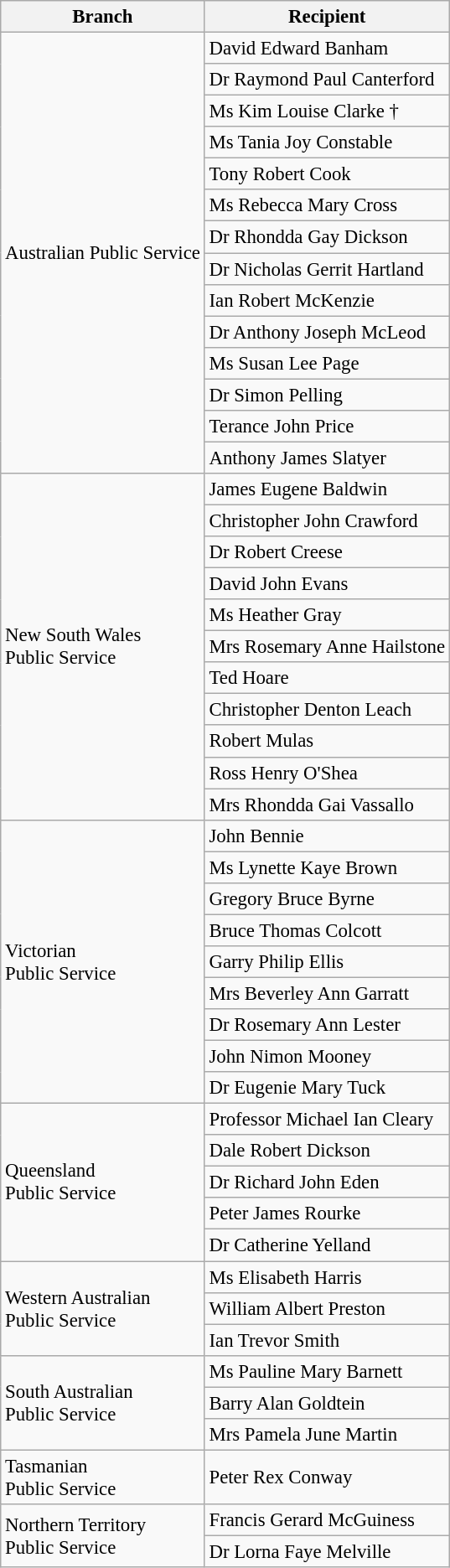<table class="wikitable" style="font-size:95%;">
<tr>
<th>Branch</th>
<th>Recipient</th>
</tr>
<tr>
<td rowspan="14">Australian Public Service</td>
<td>David Edward Banham</td>
</tr>
<tr>
<td>Dr Raymond Paul Canterford</td>
</tr>
<tr>
<td>Ms Kim Louise Clarke †</td>
</tr>
<tr>
<td>Ms Tania Joy Constable</td>
</tr>
<tr>
<td>Tony Robert Cook</td>
</tr>
<tr>
<td>Ms Rebecca Mary Cross</td>
</tr>
<tr>
<td>Dr Rhondda Gay Dickson</td>
</tr>
<tr>
<td>Dr Nicholas Gerrit Hartland</td>
</tr>
<tr>
<td>Ian Robert McKenzie</td>
</tr>
<tr>
<td>Dr Anthony Joseph McLeod</td>
</tr>
<tr>
<td>Ms Susan Lee Page</td>
</tr>
<tr>
<td>Dr Simon Pelling</td>
</tr>
<tr>
<td>Terance John Price</td>
</tr>
<tr>
<td>Anthony James Slatyer</td>
</tr>
<tr>
<td rowspan="11">New South Wales<br>Public Service</td>
<td>James Eugene Baldwin</td>
</tr>
<tr>
<td>Christopher John Crawford</td>
</tr>
<tr>
<td>Dr Robert Creese</td>
</tr>
<tr>
<td>David John Evans</td>
</tr>
<tr>
<td>Ms Heather Gray</td>
</tr>
<tr>
<td>Mrs Rosemary Anne Hailstone</td>
</tr>
<tr>
<td>Ted Hoare</td>
</tr>
<tr>
<td>Christopher Denton Leach</td>
</tr>
<tr>
<td>Robert Mulas</td>
</tr>
<tr>
<td>Ross Henry O'Shea</td>
</tr>
<tr>
<td>Mrs Rhondda Gai Vassallo</td>
</tr>
<tr>
<td rowspan="9">Victorian<br>Public Service</td>
<td>John Bennie</td>
</tr>
<tr>
<td>Ms Lynette Kaye Brown</td>
</tr>
<tr>
<td>Gregory Bruce Byrne</td>
</tr>
<tr>
<td>Bruce Thomas Colcott </td>
</tr>
<tr>
<td>Garry Philip Ellis</td>
</tr>
<tr>
<td>Mrs Beverley Ann Garratt</td>
</tr>
<tr>
<td>Dr Rosemary Ann Lester</td>
</tr>
<tr>
<td>John Nimon Mooney</td>
</tr>
<tr>
<td>Dr Eugenie Mary Tuck </td>
</tr>
<tr>
<td rowspan="5">Queensland<br>Public Service</td>
<td>Professor Michael Ian Cleary</td>
</tr>
<tr>
<td>Dale Robert Dickson</td>
</tr>
<tr>
<td>Dr Richard John Eden</td>
</tr>
<tr>
<td>Peter James Rourke</td>
</tr>
<tr>
<td>Dr Catherine Yelland</td>
</tr>
<tr>
<td rowspan="3">Western Australian<br>Public Service</td>
<td>Ms Elisabeth Harris</td>
</tr>
<tr>
<td>William Albert Preston</td>
</tr>
<tr>
<td>Ian Trevor Smith</td>
</tr>
<tr>
<td rowspan="3">South Australian<br>Public Service</td>
<td>Ms Pauline Mary Barnett</td>
</tr>
<tr>
<td>Barry Alan Goldtein</td>
</tr>
<tr>
<td>Mrs Pamela June Martin</td>
</tr>
<tr>
<td rowspan="1">Tasmanian<br>Public Service</td>
<td>Peter Rex Conway</td>
</tr>
<tr>
<td rowspan="2">Northern Territory<br>Public Service</td>
<td>Francis Gerard McGuiness</td>
</tr>
<tr>
<td>Dr Lorna Faye Melville </td>
</tr>
</table>
